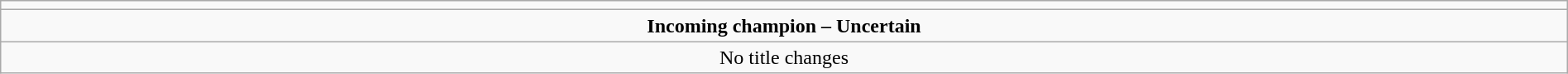<table class="wikitable" style="text-align:center; width:100%;">
<tr>
<td colspan=5></td>
</tr>
<tr>
<td colspan=5><strong>Incoming champion – Uncertain</strong></td>
</tr>
<tr>
<td colspan="5">No title changes</td>
</tr>
</table>
